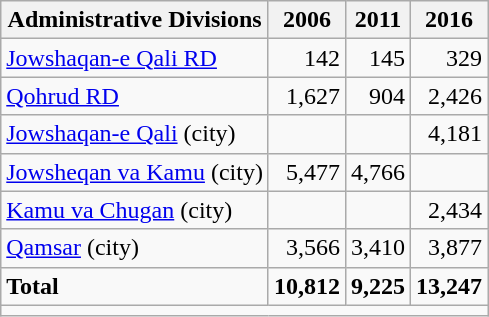<table class="wikitable">
<tr>
<th>Administrative Divisions</th>
<th>2006</th>
<th>2011</th>
<th>2016</th>
</tr>
<tr>
<td><a href='#'>Jowshaqan-e Qali RD</a></td>
<td style="text-align: right;">142</td>
<td style="text-align: right;">145</td>
<td style="text-align: right;">329</td>
</tr>
<tr>
<td><a href='#'>Qohrud RD</a></td>
<td style="text-align: right;">1,627</td>
<td style="text-align: right;">904</td>
<td style="text-align: right;">2,426</td>
</tr>
<tr>
<td><a href='#'>Jowshaqan-e Qali</a> (city)</td>
<td style="text-align: right;"></td>
<td style="text-align: right;"></td>
<td style="text-align: right;">4,181</td>
</tr>
<tr>
<td><a href='#'>Jowsheqan va Kamu</a> (city)</td>
<td style="text-align: right;">5,477</td>
<td style="text-align: right;">4,766</td>
<td style="text-align: right;"></td>
</tr>
<tr>
<td><a href='#'>Kamu va Chugan</a> (city)</td>
<td style="text-align: right;"></td>
<td style="text-align: right;"></td>
<td style="text-align: right;">2,434</td>
</tr>
<tr>
<td><a href='#'>Qamsar</a> (city)</td>
<td style="text-align: right;">3,566</td>
<td style="text-align: right;">3,410</td>
<td style="text-align: right;">3,877</td>
</tr>
<tr>
<td><strong>Total</strong></td>
<td style="text-align: right;"><strong>10,812</strong></td>
<td style="text-align: right;"><strong>9,225</strong></td>
<td style="text-align: right;"><strong>13,247</strong></td>
</tr>
<tr>
<td colspan=4></td>
</tr>
</table>
